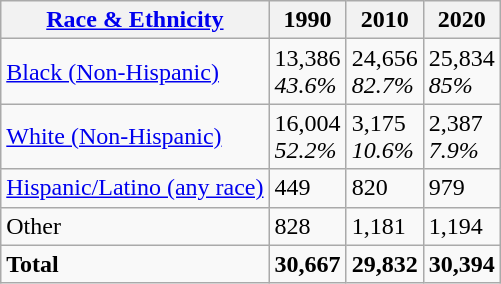<table class="wikitable">
<tr>
<th><a href='#'>Race & Ethnicity</a></th>
<th>1990</th>
<th>2010</th>
<th>2020</th>
</tr>
<tr>
<td><a href='#'>Black (Non-Hispanic)</a></td>
<td>13,386<br><em>43.6%</em></td>
<td>24,656<br><em>82.7%</em></td>
<td>25,834<br><em>85%</em></td>
</tr>
<tr>
<td><a href='#'>White (Non-Hispanic)</a></td>
<td>16,004<br><em>52.2%</em></td>
<td>3,175<br><em>10.6%</em></td>
<td>2,387<br><em>7.9%</em></td>
</tr>
<tr>
<td><a href='#'>Hispanic/Latino (any race)</a></td>
<td>449</td>
<td>820</td>
<td>979</td>
</tr>
<tr>
<td>Other</td>
<td>828</td>
<td>1,181</td>
<td>1,194</td>
</tr>
<tr>
<td><strong>Total</strong></td>
<td><strong>30,667</strong></td>
<td><strong>29,832</strong></td>
<td><strong>30,394</strong></td>
</tr>
</table>
